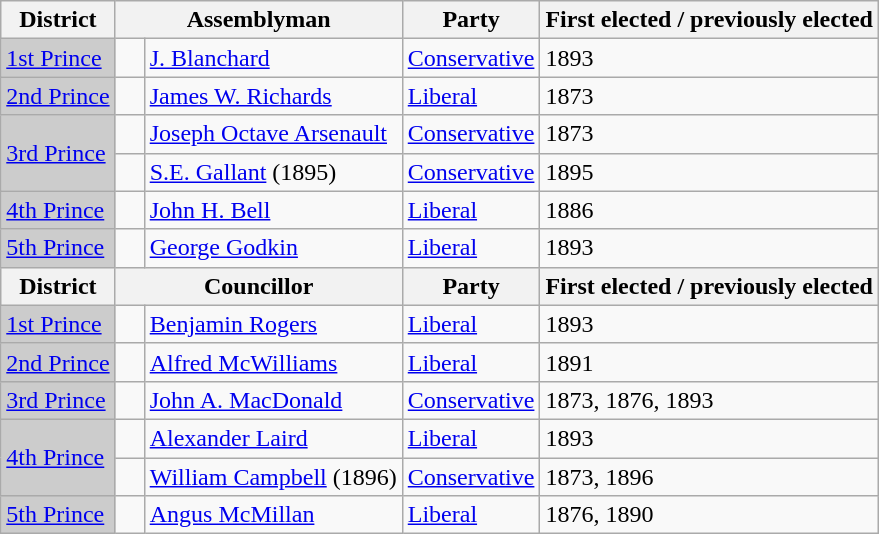<table class="wikitable sortable">
<tr>
<th>District</th>
<th colspan="2">Assemblyman</th>
<th>Party</th>
<th>First elected / previously elected</th>
</tr>
<tr>
<td bgcolor="CCCCCC"><a href='#'>1st Prince</a></td>
<td>   </td>
<td><a href='#'>J. Blanchard</a></td>
<td><a href='#'>Conservative</a></td>
<td>1893</td>
</tr>
<tr>
<td bgcolor="CCCCCC"><a href='#'>2nd Prince</a></td>
<td>   </td>
<td><a href='#'>James W. Richards</a></td>
<td><a href='#'>Liberal</a></td>
<td>1873</td>
</tr>
<tr>
<td rowspan=2 bgcolor="CCCCCC"><a href='#'>3rd Prince</a></td>
<td>   </td>
<td><a href='#'>Joseph Octave Arsenault</a></td>
<td><a href='#'>Conservative</a></td>
<td>1873</td>
</tr>
<tr>
<td>   </td>
<td><a href='#'>S.E. Gallant</a> (1895)</td>
<td><a href='#'>Conservative</a></td>
<td>1895</td>
</tr>
<tr>
<td bgcolor="CCCCCC"><a href='#'>4th Prince</a></td>
<td>   </td>
<td><a href='#'>John H. Bell</a></td>
<td><a href='#'>Liberal</a></td>
<td>1886</td>
</tr>
<tr>
<td bgcolor="CCCCCC"><a href='#'>5th Prince</a></td>
<td>   </td>
<td><a href='#'>George Godkin</a></td>
<td><a href='#'>Liberal</a></td>
<td>1893</td>
</tr>
<tr>
<th>District</th>
<th colspan="2">Councillor</th>
<th>Party</th>
<th>First elected / previously elected</th>
</tr>
<tr>
<td bgcolor="CCCCCC"><a href='#'>1st Prince</a></td>
<td>   </td>
<td><a href='#'>Benjamin Rogers</a></td>
<td><a href='#'>Liberal</a></td>
<td>1893</td>
</tr>
<tr>
<td bgcolor="CCCCCC"><a href='#'>2nd Prince</a></td>
<td>   </td>
<td><a href='#'>Alfred McWilliams</a></td>
<td><a href='#'>Liberal</a></td>
<td>1891</td>
</tr>
<tr>
<td bgcolor="CCCCCC"><a href='#'>3rd Prince</a></td>
<td>   </td>
<td><a href='#'>John A. MacDonald</a></td>
<td><a href='#'>Conservative</a></td>
<td>1873, 1876, 1893</td>
</tr>
<tr>
<td rowspan=2 bgcolor="CCCCCC"><a href='#'>4th Prince</a></td>
<td>    <br></td>
<td><a href='#'>Alexander Laird</a></td>
<td><a href='#'>Liberal</a></td>
<td>1893</td>
</tr>
<tr>
<td>   </td>
<td><a href='#'>William Campbell</a> (1896)</td>
<td><a href='#'>Conservative</a></td>
<td>1873, 1896</td>
</tr>
<tr>
<td bgcolor="CCCCCC"><a href='#'>5th Prince</a></td>
<td>   </td>
<td><a href='#'>Angus McMillan</a></td>
<td><a href='#'>Liberal</a></td>
<td>1876, 1890</td>
</tr>
</table>
